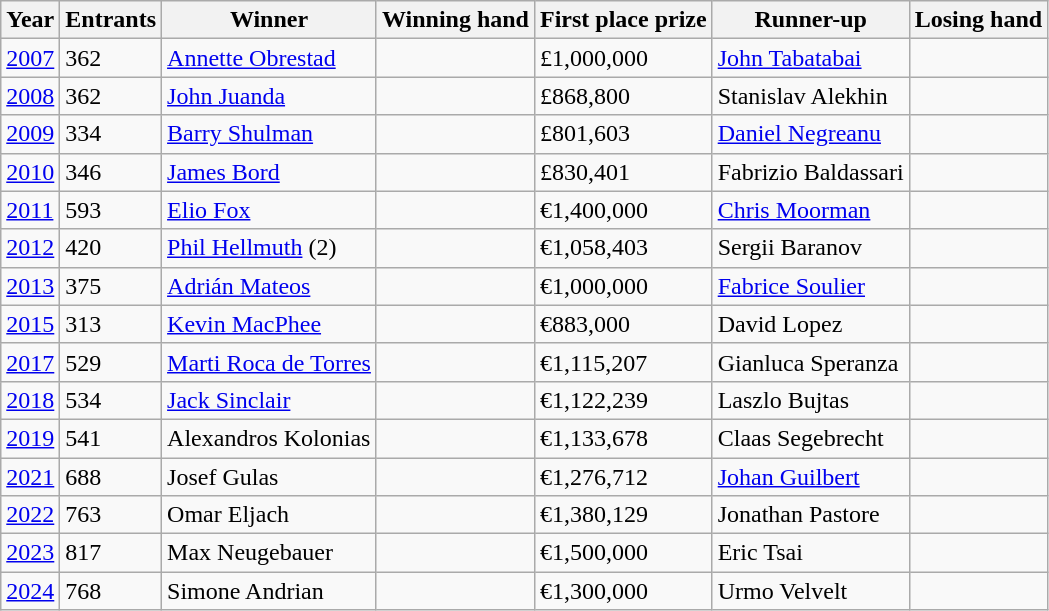<table class="wikitable sortable">
<tr>
<th>Year</th>
<th>Entrants</th>
<th>Winner</th>
<th>Winning hand</th>
<th>First place prize</th>
<th>Runner-up</th>
<th>Losing hand</th>
</tr>
<tr>
<td><a href='#'>2007</a></td>
<td>362</td>
<td> <a href='#'>Annette Obrestad</a></td>
<td></td>
<td>£1,000,000</td>
<td> <a href='#'>John Tabatabai</a></td>
<td></td>
</tr>
<tr>
<td><a href='#'>2008</a></td>
<td>362</td>
<td> <a href='#'>John Juanda</a></td>
<td></td>
<td>£868,800</td>
<td> Stanislav Alekhin</td>
<td></td>
</tr>
<tr>
<td><a href='#'>2009</a></td>
<td>334</td>
<td> <a href='#'>Barry Shulman</a></td>
<td></td>
<td>£801,603</td>
<td> <a href='#'>Daniel Negreanu</a></td>
<td></td>
</tr>
<tr>
<td><a href='#'>2010</a></td>
<td>346</td>
<td> <a href='#'>James Bord</a></td>
<td></td>
<td>£830,401</td>
<td> Fabrizio Baldassari</td>
<td></td>
</tr>
<tr>
<td><a href='#'>2011</a></td>
<td>593</td>
<td> <a href='#'>Elio Fox</a></td>
<td></td>
<td>€1,400,000</td>
<td> <a href='#'>Chris Moorman</a></td>
<td></td>
</tr>
<tr>
<td><a href='#'>2012</a></td>
<td>420</td>
<td> <a href='#'>Phil Hellmuth</a> (2)</td>
<td></td>
<td>€1,058,403</td>
<td> Sergii Baranov</td>
<td></td>
</tr>
<tr>
<td><a href='#'>2013</a></td>
<td>375</td>
<td> <a href='#'>Adrián Mateos</a></td>
<td></td>
<td>€1,000,000</td>
<td> <a href='#'>Fabrice Soulier</a></td>
<td></td>
</tr>
<tr>
<td><a href='#'>2015</a></td>
<td>313</td>
<td> <a href='#'>Kevin MacPhee</a></td>
<td></td>
<td>€883,000</td>
<td> David Lopez</td>
<td></td>
</tr>
<tr>
<td><a href='#'>2017</a></td>
<td>529</td>
<td> <a href='#'>Marti Roca de Torres</a></td>
<td></td>
<td>€1,115,207</td>
<td> Gianluca Speranza</td>
<td></td>
</tr>
<tr>
<td><a href='#'>2018</a></td>
<td>534</td>
<td> <a href='#'>Jack Sinclair</a></td>
<td></td>
<td>€1,122,239</td>
<td> Laszlo Bujtas</td>
<td></td>
</tr>
<tr>
<td><a href='#'>2019</a></td>
<td>541</td>
<td> Alexandros Kolonias</td>
<td></td>
<td>€1,133,678</td>
<td> Claas Segebrecht</td>
<td></td>
</tr>
<tr>
<td><a href='#'>2021</a></td>
<td>688</td>
<td> Josef Gulas</td>
<td></td>
<td>€1,276,712</td>
<td> <a href='#'>Johan Guilbert</a></td>
<td></td>
</tr>
<tr>
<td><a href='#'>2022</a></td>
<td>763</td>
<td> Omar Eljach</td>
<td></td>
<td>€1,380,129</td>
<td> Jonathan Pastore</td>
<td></td>
</tr>
<tr>
<td><a href='#'>2023</a></td>
<td>817</td>
<td> Max Neugebauer</td>
<td></td>
<td>€1,500,000</td>
<td> Eric Tsai</td>
<td></td>
</tr>
<tr>
<td><a href='#'>2024</a></td>
<td>768</td>
<td> Simone Andrian</td>
<td></td>
<td>€1,300,000</td>
<td> Urmo Velvelt</td>
<td></td>
</tr>
</table>
